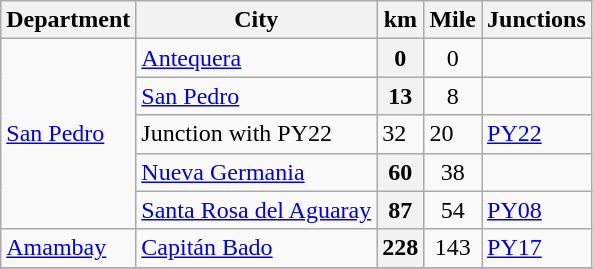<table class="wikitable plainrowheaders">
<tr>
<th scope="col">Department</th>
<th scope="col">City</th>
<th scope="col">km</th>
<th scope="col">Mile</th>
<th scope="col">Junctions</th>
</tr>
<tr>
<td rowspan="5"><a href='#'>San Pedro</a></td>
<td><a href='#'>Antequera</a></td>
<th scope="row" align=center>0</th>
<td align=center>0</td>
<td></td>
</tr>
<tr>
<td><a href='#'>San Pedro</a></td>
<th scope="row" align=center>13</th>
<td align=center>8</td>
<td></td>
</tr>
<tr>
<td>Junction with PY22</td>
<td>32</td>
<td>20</td>
<td> <a href='#'>PY22</a></td>
</tr>
<tr>
<td><a href='#'>Nueva Germania</a></td>
<th scope="row" align=center>60</th>
<td align=center>38</td>
<td></td>
</tr>
<tr>
<td><a href='#'>Santa Rosa del Aguaray</a></td>
<th scope="row" align=center>87</th>
<td align=center>54</td>
<td> <a href='#'>PY08</a></td>
</tr>
<tr>
<td><a href='#'>Amambay</a></td>
<td><a href='#'>Capitán Bado</a></td>
<th scope="row" align=center>228</th>
<td align=center>143</td>
<td> <a href='#'>PY17</a></td>
</tr>
<tr>
</tr>
</table>
